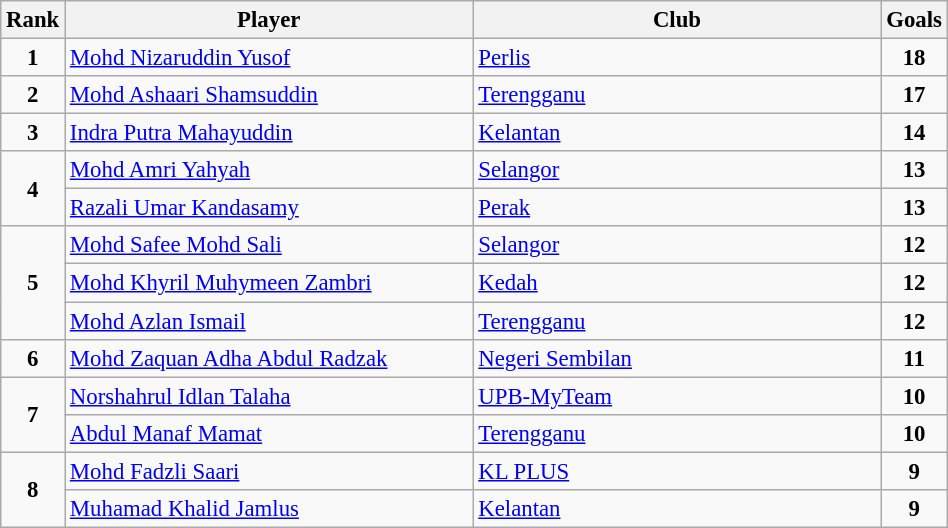<table class="wikitable" style="font-size:95%;" width="50%">
<tr>
<th>Rank</th>
<th width=45%>Player</th>
<th width=45%>Club</th>
<th>Goals</th>
</tr>
<tr>
<td align=center><strong>1</strong></td>
<td><a href='#'>Mohd Nizaruddin Yusof</a></td>
<td><a href='#'>Perlis</a></td>
<td align=center><strong>18</strong></td>
</tr>
<tr>
<td align=center><strong>2</strong></td>
<td><a href='#'>Mohd Ashaari Shamsuddin</a></td>
<td><a href='#'>Terengganu</a></td>
<td align=center><strong>17</strong></td>
</tr>
<tr>
<td align=center><strong>3</strong></td>
<td><a href='#'>Indra Putra Mahayuddin</a></td>
<td><a href='#'>Kelantan</a></td>
<td align=center><strong>14</strong></td>
</tr>
<tr>
<td align="center" rowspan="2"><strong>4</strong></td>
<td><a href='#'>Mohd Amri Yahyah</a></td>
<td><a href='#'>Selangor</a></td>
<td align=center><strong>13</strong></td>
</tr>
<tr>
<td><a href='#'>Razali Umar Kandasamy</a></td>
<td><a href='#'>Perak</a></td>
<td align=center><strong>13</strong></td>
</tr>
<tr>
<td align="center" rowspan="3"><strong>5</strong></td>
<td><a href='#'>Mohd Safee Mohd Sali</a></td>
<td><a href='#'>Selangor</a></td>
<td align=center><strong>12</strong></td>
</tr>
<tr>
<td><a href='#'>Mohd Khyril Muhymeen Zambri</a></td>
<td><a href='#'>Kedah</a></td>
<td align=center><strong>12</strong></td>
</tr>
<tr>
<td><a href='#'>Mohd Azlan Ismail</a></td>
<td><a href='#'>Terengganu</a></td>
<td align=center><strong>12</strong></td>
</tr>
<tr>
<td align=center><strong>6</strong></td>
<td><a href='#'>Mohd Zaquan Adha Abdul Radzak</a></td>
<td><a href='#'>Negeri Sembilan</a></td>
<td align=center><strong>11</strong></td>
</tr>
<tr>
<td align="center" rowspan="2"><strong>7</strong></td>
<td><a href='#'>Norshahrul Idlan Talaha</a></td>
<td><a href='#'>UPB-MyTeam</a></td>
<td align=center><strong>10</strong></td>
</tr>
<tr>
<td><a href='#'>Abdul Manaf Mamat</a></td>
<td><a href='#'>Terengganu</a></td>
<td align=center><strong>10</strong></td>
</tr>
<tr>
<td align="center" rowspan="2"><strong>8</strong></td>
<td><a href='#'>Mohd Fadzli Saari</a></td>
<td><a href='#'>KL PLUS</a></td>
<td align=center><strong>9</strong></td>
</tr>
<tr>
<td><a href='#'>Muhamad Khalid Jamlus</a></td>
<td><a href='#'>Kelantan</a></td>
<td align=center><strong>9</strong></td>
</tr>
</table>
